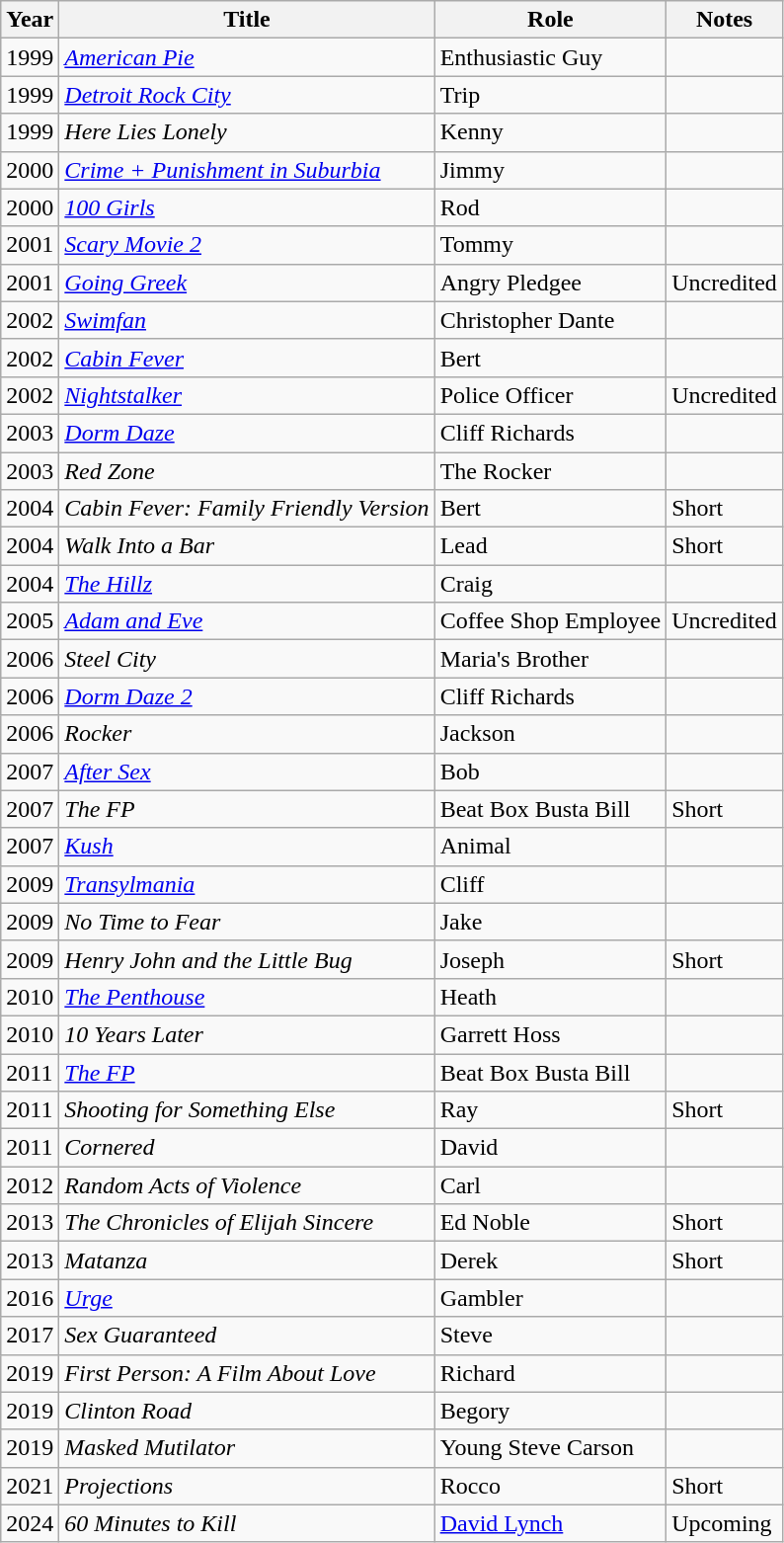<table class="wikitable">
<tr>
<th>Year</th>
<th>Title</th>
<th>Role</th>
<th>Notes</th>
</tr>
<tr>
<td>1999</td>
<td><a href='#'><em>American Pie</em></a></td>
<td>Enthusiastic Guy</td>
<td></td>
</tr>
<tr>
<td>1999</td>
<td><a href='#'><em>Detroit Rock City</em></a></td>
<td>Trip</td>
<td></td>
</tr>
<tr>
<td>1999</td>
<td><em>Here Lies Lonely</em></td>
<td>Kenny</td>
<td></td>
</tr>
<tr>
<td>2000</td>
<td><a href='#'><em>Crime + Punishment in Suburbia</em></a></td>
<td>Jimmy</td>
<td></td>
</tr>
<tr>
<td>2000</td>
<td><em><a href='#'>100 Girls</a></em></td>
<td>Rod</td>
<td></td>
</tr>
<tr>
<td>2001</td>
<td><em><a href='#'>Scary Movie 2</a></em></td>
<td>Tommy</td>
<td></td>
</tr>
<tr>
<td>2001</td>
<td><em><a href='#'>Going Greek</a></em></td>
<td>Angry Pledgee</td>
<td>Uncredited</td>
</tr>
<tr>
<td>2002</td>
<td><em><a href='#'>Swimfan</a></em></td>
<td>Christopher Dante</td>
<td></td>
</tr>
<tr>
<td>2002</td>
<td><a href='#'><em>Cabin Fever</em></a></td>
<td>Bert</td>
<td></td>
</tr>
<tr>
<td>2002</td>
<td><a href='#'><em>Nightstalker</em></a></td>
<td>Police Officer</td>
<td>Uncredited</td>
</tr>
<tr>
<td>2003</td>
<td><a href='#'><em>Dorm Daze</em></a></td>
<td>Cliff Richards</td>
<td></td>
</tr>
<tr>
<td>2003</td>
<td><em>Red Zone</em></td>
<td>The Rocker</td>
<td></td>
</tr>
<tr>
<td>2004</td>
<td><em>Cabin Fever: Family Friendly Version</em></td>
<td>Bert</td>
<td>Short</td>
</tr>
<tr>
<td>2004</td>
<td><em>Walk Into a Bar</em></td>
<td>Lead</td>
<td>Short</td>
</tr>
<tr>
<td>2004</td>
<td><em><a href='#'>The Hillz</a></em></td>
<td>Craig</td>
<td></td>
</tr>
<tr>
<td>2005</td>
<td><a href='#'><em>Adam and Eve</em></a></td>
<td>Coffee Shop Employee</td>
<td>Uncredited</td>
</tr>
<tr>
<td>2006</td>
<td><em>Steel City</em></td>
<td>Maria's Brother</td>
<td></td>
</tr>
<tr>
<td>2006</td>
<td><a href='#'><em>Dorm Daze 2</em></a></td>
<td>Cliff Richards</td>
<td></td>
</tr>
<tr>
<td>2006</td>
<td><em>Rocker</em></td>
<td>Jackson</td>
<td></td>
</tr>
<tr>
<td>2007</td>
<td><a href='#'><em>After Sex</em></a></td>
<td>Bob</td>
<td></td>
</tr>
<tr>
<td>2007</td>
<td><em>The FP</em></td>
<td>Beat Box Busta Bill</td>
<td>Short</td>
</tr>
<tr>
<td>2007</td>
<td><a href='#'><em>Kush</em></a></td>
<td>Animal</td>
<td></td>
</tr>
<tr>
<td>2009</td>
<td><em><a href='#'>Transylmania</a></em></td>
<td>Cliff</td>
<td></td>
</tr>
<tr>
<td>2009</td>
<td><em>No Time to Fear</em></td>
<td>Jake</td>
<td></td>
</tr>
<tr>
<td>2009</td>
<td><em>Henry John and the Little Bug</em></td>
<td>Joseph</td>
<td>Short</td>
</tr>
<tr>
<td>2010</td>
<td><a href='#'><em>The Penthouse</em></a></td>
<td>Heath</td>
<td></td>
</tr>
<tr>
<td>2010</td>
<td><em>10 Years Later</em></td>
<td>Garrett Hoss</td>
<td></td>
</tr>
<tr>
<td>2011</td>
<td><em><a href='#'>The FP</a></em></td>
<td>Beat Box Busta Bill</td>
<td></td>
</tr>
<tr>
<td>2011</td>
<td><em>Shooting for Something Else</em></td>
<td>Ray</td>
<td>Short</td>
</tr>
<tr>
<td>2011</td>
<td><em>Cornered</em></td>
<td>David</td>
<td></td>
</tr>
<tr>
<td>2012</td>
<td><em>Random Acts of Violence</em></td>
<td>Carl</td>
<td></td>
</tr>
<tr>
<td>2013</td>
<td><em>The Chronicles of Elijah Sincere</em></td>
<td>Ed Noble</td>
<td>Short</td>
</tr>
<tr>
<td>2013</td>
<td><em>Matanza</em></td>
<td>Derek</td>
<td>Short</td>
</tr>
<tr>
<td>2016</td>
<td><em><a href='#'>Urge</a></em></td>
<td>Gambler</td>
<td></td>
</tr>
<tr>
<td>2017</td>
<td><em>Sex Guaranteed</em></td>
<td>Steve</td>
<td></td>
</tr>
<tr>
<td>2019</td>
<td><em>First Person: A Film About Love</em></td>
<td>Richard</td>
<td></td>
</tr>
<tr>
<td>2019</td>
<td><em>Clinton Road</em></td>
<td>Begory</td>
<td></td>
</tr>
<tr>
<td>2019</td>
<td><em>Masked Mutilator</em></td>
<td>Young Steve Carson</td>
<td></td>
</tr>
<tr>
<td>2021</td>
<td><em>Projections</em></td>
<td>Rocco</td>
<td>Short</td>
</tr>
<tr>
<td>2024</td>
<td><em>60 Minutes to Kill</em></td>
<td><a href='#'>David Lynch</a></td>
<td>Upcoming</td>
</tr>
</table>
